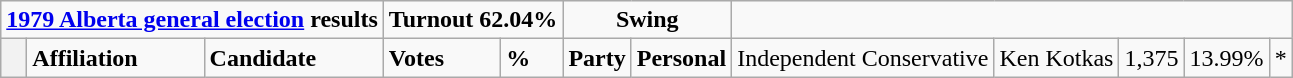<table class="wikitable">
<tr>
<td colspan="3" align=center><strong><a href='#'>1979 Alberta general election</a> results</strong></td>
<td colspan="2"><strong>Turnout 62.04%</strong></td>
<td colspan="2" align=center><strong>Swing</strong></td>
</tr>
<tr>
<th style="width: 10px;"></th>
<td><strong>Affiliation</strong></td>
<td><strong>Candidate</strong></td>
<td><strong>Votes</strong></td>
<td><strong>%</strong></td>
<td><strong>Party</strong></td>
<td><strong>Personal</strong><br>
</td>
<td>Independent Conservative</td>
<td>Ken Kotkas</td>
<td>1,375</td>
<td>13.99%</td>
<td colspan=2 align=center>*<br>





</td>
</tr>
</table>
